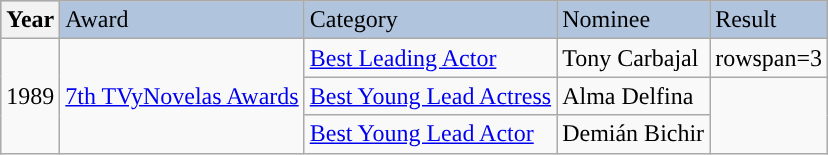<table class="wikitable">
<tr style="background:#b0c4de;">
<th>Year</th>
<td>Award</td>
<td>Category</td>
<td>Nominee</td>
<td>Result</td>
</tr>
<tr>
<td rowspan=3>1989</td>
<td rowspan=3><a href='#'>7th TVyNovelas Awards</a></td>
<td><a href='#'>Best Leading Actor</a></td>
<td>Tony Carbajal</td>
<td>rowspan=3 </td>
</tr>
<tr>
<td><a href='#'>Best Young Lead Actress</a></td>
<td>Alma Delfina</td>
</tr>
<tr>
<td><a href='#'>Best Young Lead Actor</a></td>
<td>Demián Bichir</td>
</tr>
</table>
